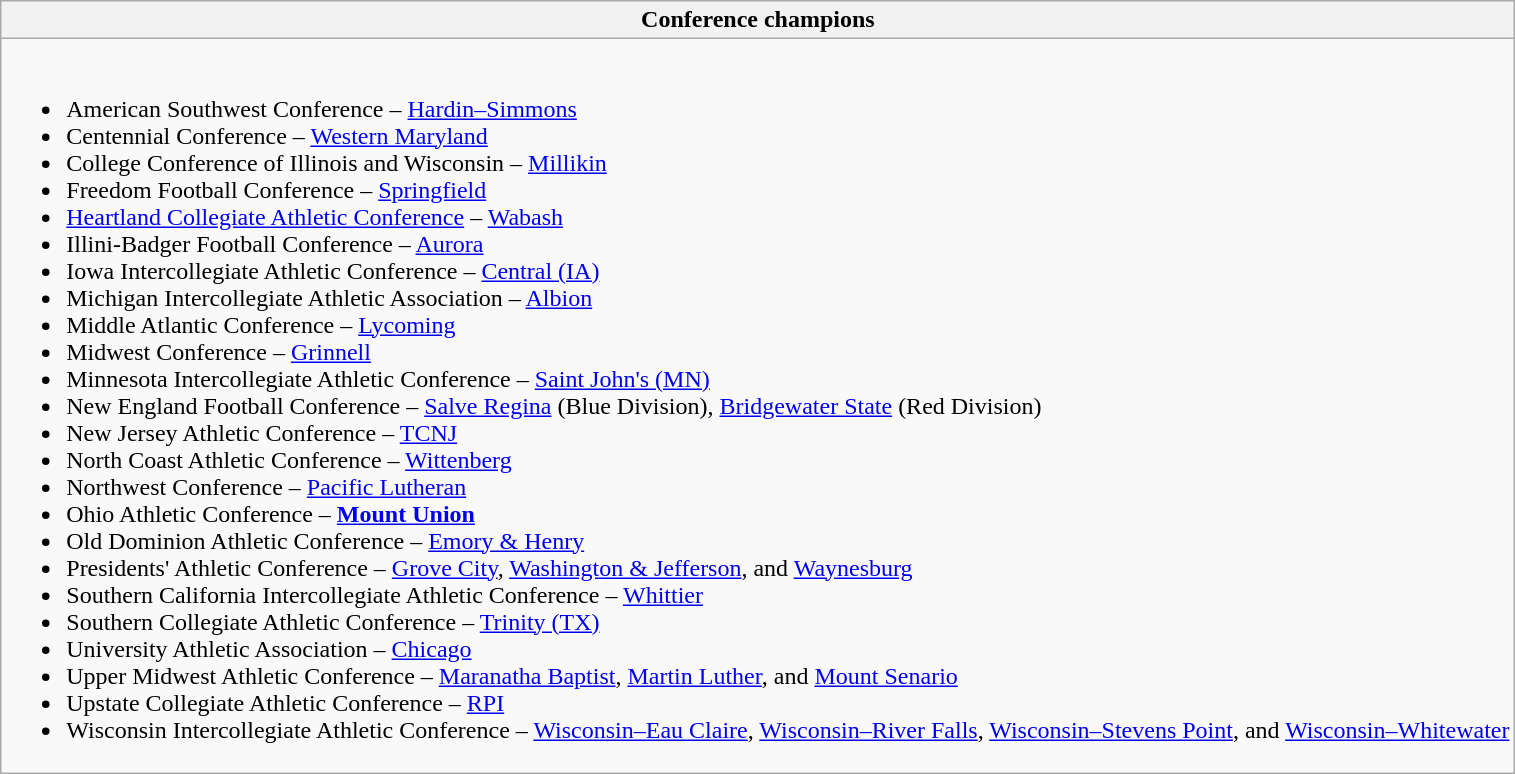<table class="wikitable">
<tr>
<th>Conference champions</th>
</tr>
<tr>
<td><br><ul><li>American Southwest Conference – <a href='#'>Hardin–Simmons</a></li><li>Centennial Conference – <a href='#'>Western Maryland</a></li><li>College Conference of Illinois and Wisconsin – <a href='#'>Millikin</a></li><li>Freedom Football Conference – <a href='#'>Springfield</a></li><li><a href='#'>Heartland Collegiate Athletic Conference</a> – <a href='#'>Wabash</a></li><li>Illini-Badger Football Conference – <a href='#'>Aurora</a></li><li>Iowa Intercollegiate Athletic Conference – <a href='#'>Central (IA)</a></li><li>Michigan Intercollegiate Athletic Association – <a href='#'>Albion</a></li><li>Middle Atlantic Conference – <a href='#'>Lycoming</a></li><li>Midwest Conference – <a href='#'>Grinnell</a></li><li>Minnesota Intercollegiate Athletic Conference – <a href='#'>Saint John's (MN)</a></li><li>New England Football Conference – <a href='#'>Salve Regina</a> (Blue Division), <a href='#'>Bridgewater State</a> (Red Division)</li><li>New Jersey Athletic Conference – <a href='#'>TCNJ</a></li><li>North Coast Athletic Conference – <a href='#'>Wittenberg</a></li><li>Northwest Conference – <a href='#'>Pacific Lutheran</a></li><li>Ohio Athletic Conference – <strong><a href='#'>Mount Union</a></strong></li><li>Old Dominion Athletic Conference – <a href='#'>Emory & Henry</a></li><li>Presidents' Athletic Conference – <a href='#'>Grove City</a>, <a href='#'>Washington & Jefferson</a>, and <a href='#'>Waynesburg</a></li><li>Southern California Intercollegiate Athletic Conference – <a href='#'>Whittier</a></li><li>Southern Collegiate Athletic Conference – <a href='#'>Trinity (TX)</a></li><li>University Athletic Association – <a href='#'>Chicago</a></li><li>Upper Midwest Athletic Conference – <a href='#'>Maranatha Baptist</a>, <a href='#'>Martin Luther</a>, and <a href='#'>Mount Senario</a></li><li>Upstate Collegiate Athletic Conference – <a href='#'>RPI</a></li><li>Wisconsin Intercollegiate Athletic Conference –  <a href='#'>Wisconsin–Eau Claire</a>, <a href='#'>Wisconsin–River Falls</a>, <a href='#'>Wisconsin–Stevens Point</a>, and <a href='#'>Wisconsin–Whitewater</a></li></ul></td>
</tr>
</table>
